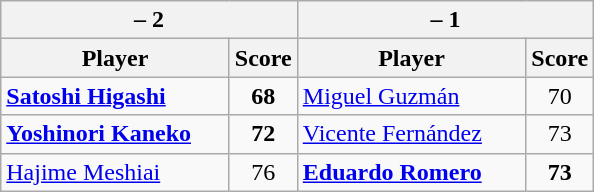<table class=wikitable>
<tr>
<th colspan=2> – 2</th>
<th colspan=2> – 1</th>
</tr>
<tr>
<th width=145>Player</th>
<th>Score</th>
<th width=145>Player</th>
<th>Score</th>
</tr>
<tr>
<td><strong><a href='#'>Satoshi Higashi</a></strong></td>
<td align=center><strong>68</strong></td>
<td><a href='#'>Miguel Guzmán</a></td>
<td align=center>70</td>
</tr>
<tr>
<td><strong><a href='#'>Yoshinori Kaneko</a></strong></td>
<td align=center><strong>72</strong></td>
<td><a href='#'>Vicente Fernández</a></td>
<td align=center>73</td>
</tr>
<tr>
<td><a href='#'>Hajime Meshiai</a></td>
<td align=center>76</td>
<td><strong><a href='#'>Eduardo Romero</a></strong></td>
<td align=center><strong>73</strong></td>
</tr>
</table>
